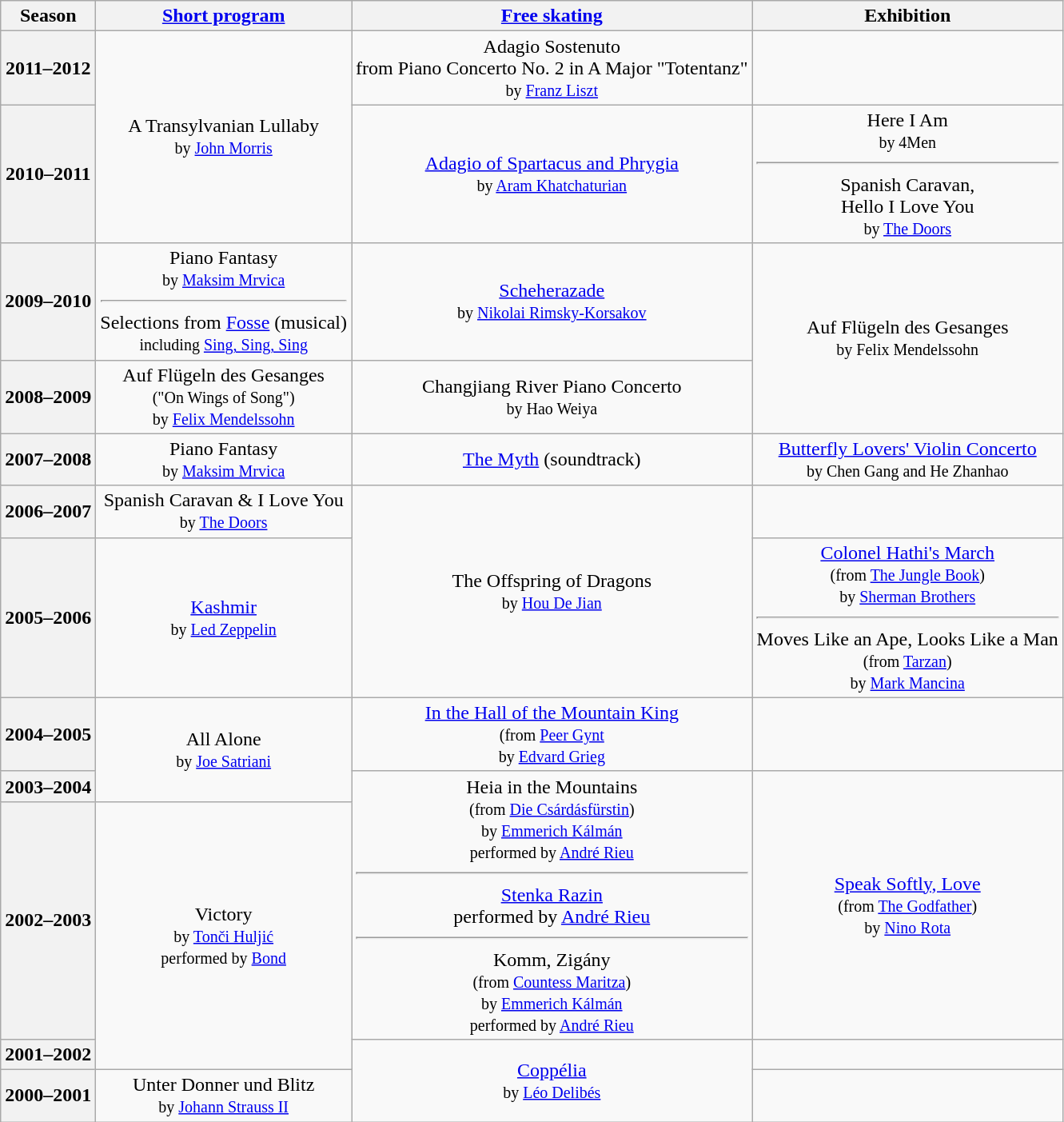<table class="wikitable" style="text-align:center">
<tr>
<th>Season</th>
<th><a href='#'>Short program</a></th>
<th><a href='#'>Free skating</a></th>
<th>Exhibition</th>
</tr>
<tr>
<th>2011–2012</th>
<td rowspan="2">A Transylvanian Lullaby <br><small> by <a href='#'>John Morris</a> </small></td>
<td>Adagio Sostenuto <br> from Piano Concerto No. 2 in A Major "Totentanz" <br><small> by <a href='#'>Franz Liszt</a> </small></td>
<td></td>
</tr>
<tr>
<th>2010–2011</th>
<td><a href='#'>Adagio of Spartacus and Phrygia</a> <br> <small> by <a href='#'>Aram Khatchaturian</a> </small></td>
<td>Here I Am <br> <small> by 4Men</small><hr>Spanish Caravan,<br>Hello I Love You<br> <small> by  <a href='#'>The Doors</a> </small></td>
</tr>
<tr>
<th>2009–2010</th>
<td>Piano Fantasy <br> <small> by <a href='#'>Maksim Mrvica</a> </small> <hr> Selections from <a href='#'>Fosse</a> (musical) <br>  <small> including <a href='#'>Sing, Sing, Sing</a></small></td>
<td><a href='#'>Scheherazade</a> <br> <small> by <a href='#'>Nikolai Rimsky-Korsakov</a></small></td>
<td rowspan=2>Auf Flügeln des Gesanges <br> <small> by Felix Mendelssohn</small></td>
</tr>
<tr>
<th>2008–2009</th>
<td>Auf Flügeln des Gesanges <br> <small> ("On Wings of Song") <br>  by <a href='#'>Felix Mendelssohn</a></small></td>
<td>Changjiang River Piano Concerto <br> <small> by Hao Weiya</small></td>
</tr>
<tr>
<th>2007–2008</th>
<td>Piano Fantasy <br> <small> by <a href='#'>Maksim Mrvica</a></small></td>
<td><a href='#'>The Myth</a> (soundtrack)</td>
<td><a href='#'>Butterfly Lovers' Violin Concerto</a> <br> <small> by Chen Gang and He Zhanhao</small></td>
</tr>
<tr>
<th>2006–2007</th>
<td>Spanish Caravan & I Love You<br> <small> by <a href='#'>The Doors</a></small></td>
<td rowspan="2">The Offspring of Dragons<br> <small> by <a href='#'>Hou De Jian</a></small></td>
<td></td>
</tr>
<tr>
<th>2005–2006</th>
<td><a href='#'>Kashmir</a> <br> <small> by <a href='#'>Led Zeppelin</a></small></td>
<td><a href='#'>Colonel Hathi's March</a> <br> <small> (from <a href='#'>The Jungle Book</a>) <br> by <a href='#'>Sherman Brothers</a></small> <hr> Moves Like an Ape, Looks Like a Man <br> <small> (from <a href='#'>Tarzan</a>) <br> by <a href='#'>Mark Mancina</a></small></td>
</tr>
<tr>
<th>2004–2005</th>
<td rowspan=2>All Alone <br> <small> by <a href='#'>Joe Satriani</a></small></td>
<td><a href='#'>In the Hall of the Mountain King</a> <br> <small> (from <a href='#'>Peer Gynt</a> <br> by <a href='#'>Edvard Grieg</a></small></td>
<td></td>
</tr>
<tr>
<th>2003–2004</th>
<td rowspan=2>Heia in the Mountains <br> <small> (from <a href='#'>Die Csárdásfürstin</a>) <br> by <a href='#'>Emmerich Kálmán</a> <br> performed by <a href='#'>André Rieu</a></small> <hr> <a href='#'>Stenka Razin</a> <br> performed by <a href='#'>André Rieu</a> <hr> Komm, Zigány <br> <small> (from <a href='#'>Countess Maritza</a>) <br> by <a href='#'>Emmerich Kálmán</a> <br> performed by <a href='#'>André Rieu</a></small></td>
<td rowspan=2><a href='#'>Speak Softly, Love</a> <br> <small> (from <a href='#'>The Godfather</a>) <br> by <a href='#'>Nino Rota</a></small></td>
</tr>
<tr>
<th>2002–2003</th>
<td rowspan=2>Victory <br> <small> by <a href='#'>Tonči Huljić</a> <br> performed by <a href='#'>Bond</a></small></td>
</tr>
<tr>
<th>2001–2002</th>
<td rowspan=2><a href='#'>Coppélia</a> <br> <small> by <a href='#'>Léo Delibés</a> </small></td>
<td></td>
</tr>
<tr>
<th>2000–2001</th>
<td>Unter Donner und Blitz <br> <small> by <a href='#'>Johann Strauss II</a></small></td>
<td></td>
</tr>
</table>
